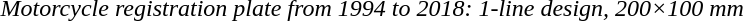<table>
<tr>
<td><em>Motorcycle registration plate from 1994 to 2018: 1-line design, 200×100 mm</em></td>
</tr>
<tr>
<td><br></td>
</tr>
</table>
